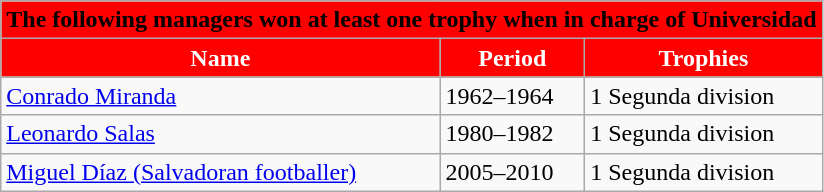<table class="wikitable">
<tr>
<td bgcolor="FF0000" align="center" colspan="5"><strong><span>The following managers won at least one trophy when in charge of Universidad</span></strong></td>
</tr>
<tr>
<th style="color:white; background:#FF0000;">Name</th>
<th style="color:white; background:#FF0000;">Period</th>
<th style="color:white; background:#FF0000;">Trophies</th>
</tr>
<tr>
<td> <a href='#'>Conrado Miranda</a></td>
<td>1962–1964</td>
<td>1 Segunda division</td>
</tr>
<tr>
<td> <a href='#'>Leonardo Salas</a></td>
<td>1980–1982</td>
<td>1 Segunda division</td>
</tr>
<tr>
<td> <a href='#'>Miguel Díaz (Salvadoran footballer)</a></td>
<td>2005–2010</td>
<td>1 Segunda division</td>
</tr>
</table>
